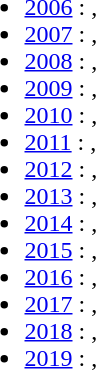<table width=100%>
<tr>
<td valign=top width=33% align=left><br><ul><li><a href='#'>2006</a> : , </li><li><a href='#'>2007</a> : , </li><li><a href='#'>2008</a> : , </li><li><a href='#'>2009</a> : , </li><li><a href='#'>2010</a> : , </li><li><a href='#'>2011</a> : , </li><li><a href='#'>2012</a> : , </li><li><a href='#'>2013</a> : , </li><li><a href='#'>2014</a> : , </li><li><a href='#'>2015</a> : , </li><li><a href='#'>2016</a> : , </li><li><a href='#'>2017</a> : , </li><li><a href='#'>2018</a> : , </li><li><a href='#'>2019</a> : , </li></ul></td>
</tr>
</table>
